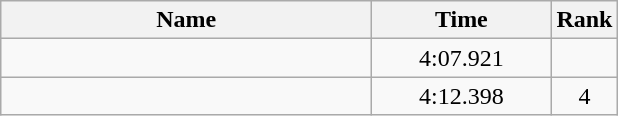<table class="wikitable" style="text-align:center;">
<tr>
<th style="width:15em">Name</th>
<th style="width:7em">Time</th>
<th>Rank</th>
</tr>
<tr>
<td align="left"></td>
<td>4:07.921</td>
<td></td>
</tr>
<tr>
<td align="left"></td>
<td>4:12.398</td>
<td>4</td>
</tr>
</table>
